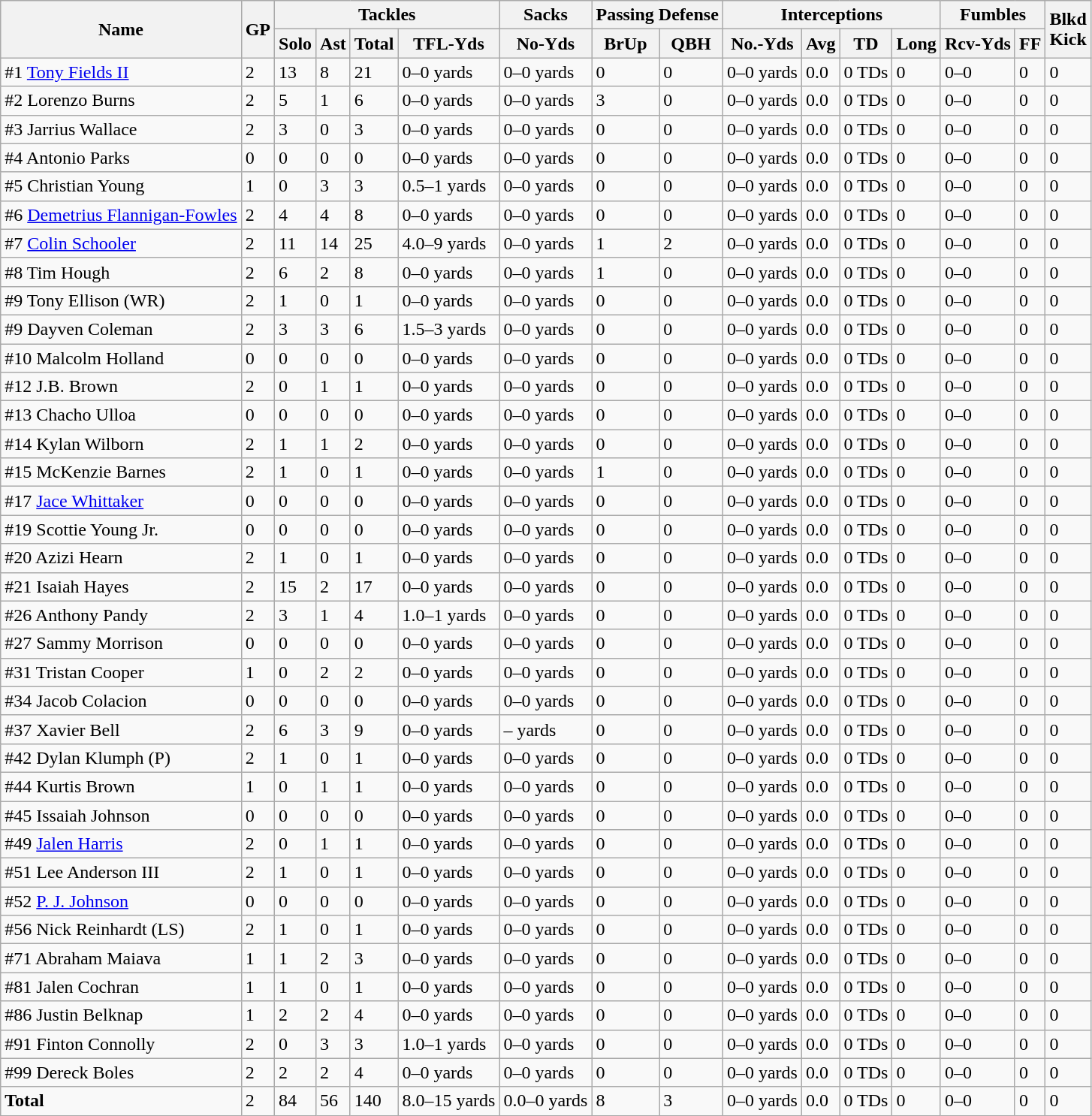<table class="wikitable" style="white-space:nowrap;">
<tr>
<th rowspan="2">Name</th>
<th rowspan="2">GP</th>
<th colspan="4">Tackles</th>
<th>Sacks</th>
<th colspan="2">Passing Defense</th>
<th colspan="4">Interceptions</th>
<th colspan="2">Fumbles</th>
<th rowspan="2">Blkd<br>Kick</th>
</tr>
<tr>
<th>Solo</th>
<th>Ast</th>
<th>Total</th>
<th>TFL-Yds</th>
<th>No-Yds</th>
<th>BrUp</th>
<th>QBH</th>
<th>No.-Yds</th>
<th>Avg</th>
<th>TD</th>
<th>Long</th>
<th>Rcv-Yds</th>
<th>FF</th>
</tr>
<tr>
<td>#1 <a href='#'>Tony Fields II</a></td>
<td>2</td>
<td>13</td>
<td>8</td>
<td>21</td>
<td>0–0 yards</td>
<td>0–0 yards</td>
<td>0</td>
<td>0</td>
<td>0–0 yards</td>
<td>0.0</td>
<td>0 TDs</td>
<td>0</td>
<td>0–0</td>
<td>0</td>
<td>0</td>
</tr>
<tr>
<td>#2 Lorenzo Burns</td>
<td>2</td>
<td>5</td>
<td>1</td>
<td>6</td>
<td>0–0 yards</td>
<td>0–0 yards</td>
<td>3</td>
<td>0</td>
<td>0–0 yards</td>
<td>0.0</td>
<td>0 TDs</td>
<td>0</td>
<td>0–0</td>
<td>0</td>
<td>0</td>
</tr>
<tr>
<td>#3 Jarrius Wallace</td>
<td>2</td>
<td>3</td>
<td>0</td>
<td>3</td>
<td>0–0 yards</td>
<td>0–0 yards</td>
<td>0</td>
<td>0</td>
<td>0–0 yards</td>
<td>0.0</td>
<td>0 TDs</td>
<td>0</td>
<td>0–0</td>
<td>0</td>
<td>0</td>
</tr>
<tr>
<td>#4 Antonio Parks</td>
<td>0</td>
<td>0</td>
<td>0</td>
<td>0</td>
<td>0–0 yards</td>
<td>0–0 yards</td>
<td>0</td>
<td>0</td>
<td>0–0 yards</td>
<td>0.0</td>
<td>0 TDs</td>
<td>0</td>
<td>0–0</td>
<td>0</td>
<td>0</td>
</tr>
<tr>
<td>#5 Christian Young</td>
<td>1</td>
<td>0</td>
<td>3</td>
<td>3</td>
<td>0.5–1 yards</td>
<td>0–0 yards</td>
<td>0</td>
<td>0</td>
<td>0–0 yards</td>
<td>0.0</td>
<td>0 TDs</td>
<td>0</td>
<td>0–0</td>
<td>0</td>
<td>0</td>
</tr>
<tr>
<td>#6 <a href='#'>Demetrius Flannigan-Fowles</a></td>
<td>2</td>
<td>4</td>
<td>4</td>
<td>8</td>
<td>0–0 yards</td>
<td>0–0 yards</td>
<td>0</td>
<td>0</td>
<td>0–0 yards</td>
<td>0.0</td>
<td>0 TDs</td>
<td>0</td>
<td>0–0</td>
<td>0</td>
<td>0</td>
</tr>
<tr>
<td>#7 <a href='#'>Colin Schooler</a></td>
<td>2</td>
<td>11</td>
<td>14</td>
<td>25</td>
<td>4.0–9 yards</td>
<td>0–0 yards</td>
<td>1</td>
<td>2</td>
<td>0–0 yards</td>
<td>0.0</td>
<td>0 TDs</td>
<td>0</td>
<td>0–0</td>
<td>0</td>
<td>0</td>
</tr>
<tr>
<td>#8 Tim Hough</td>
<td>2</td>
<td>6</td>
<td>2</td>
<td>8</td>
<td>0–0 yards</td>
<td>0–0 yards</td>
<td>1</td>
<td>0</td>
<td>0–0 yards</td>
<td>0.0</td>
<td>0 TDs</td>
<td>0</td>
<td>0–0</td>
<td>0</td>
<td>0</td>
</tr>
<tr>
<td>#9 Tony Ellison (WR)</td>
<td>2</td>
<td>1</td>
<td>0</td>
<td>1</td>
<td>0–0 yards</td>
<td>0–0 yards</td>
<td>0</td>
<td>0</td>
<td>0–0 yards</td>
<td>0.0</td>
<td>0 TDs</td>
<td>0</td>
<td>0–0</td>
<td>0</td>
<td>0</td>
</tr>
<tr>
<td>#9 Dayven Coleman</td>
<td>2</td>
<td>3</td>
<td>3</td>
<td>6</td>
<td>1.5–3 yards</td>
<td>0–0 yards</td>
<td>0</td>
<td>0</td>
<td>0–0 yards</td>
<td>0.0</td>
<td>0 TDs</td>
<td>0</td>
<td>0–0</td>
<td>0</td>
<td>0</td>
</tr>
<tr>
<td>#10 Malcolm Holland</td>
<td>0</td>
<td>0</td>
<td>0</td>
<td>0</td>
<td>0–0 yards</td>
<td>0–0 yards</td>
<td>0</td>
<td>0</td>
<td>0–0 yards</td>
<td>0.0</td>
<td>0 TDs</td>
<td>0</td>
<td>0–0</td>
<td>0</td>
<td>0</td>
</tr>
<tr>
<td>#12 J.B. Brown</td>
<td>2</td>
<td>0</td>
<td>1</td>
<td>1</td>
<td>0–0 yards</td>
<td>0–0 yards</td>
<td>0</td>
<td>0</td>
<td>0–0 yards</td>
<td>0.0</td>
<td>0 TDs</td>
<td>0</td>
<td>0–0</td>
<td>0</td>
<td>0</td>
</tr>
<tr>
<td>#13 Chacho Ulloa</td>
<td>0</td>
<td>0</td>
<td>0</td>
<td>0</td>
<td>0–0 yards</td>
<td>0–0 yards</td>
<td>0</td>
<td>0</td>
<td>0–0 yards</td>
<td>0.0</td>
<td>0 TDs</td>
<td>0</td>
<td>0–0</td>
<td>0</td>
<td>0</td>
</tr>
<tr>
<td>#14 Kylan Wilborn</td>
<td>2</td>
<td>1</td>
<td>1</td>
<td>2</td>
<td>0–0 yards</td>
<td>0–0 yards</td>
<td>0</td>
<td>0</td>
<td>0–0 yards</td>
<td>0.0</td>
<td>0 TDs</td>
<td>0</td>
<td>0–0</td>
<td>0</td>
<td>0</td>
</tr>
<tr>
<td>#15 McKenzie Barnes</td>
<td>2</td>
<td>1</td>
<td>0</td>
<td>1</td>
<td>0–0 yards</td>
<td>0–0 yards</td>
<td>1</td>
<td>0</td>
<td>0–0 yards</td>
<td>0.0</td>
<td>0 TDs</td>
<td>0</td>
<td>0–0</td>
<td>0</td>
<td>0</td>
</tr>
<tr>
<td>#17 <a href='#'>Jace Whittaker</a></td>
<td>0</td>
<td>0</td>
<td>0</td>
<td>0</td>
<td>0–0 yards</td>
<td>0–0 yards</td>
<td>0</td>
<td>0</td>
<td>0–0 yards</td>
<td>0.0</td>
<td>0 TDs</td>
<td>0</td>
<td>0–0</td>
<td>0</td>
<td>0</td>
</tr>
<tr>
<td>#19 Scottie Young Jr.</td>
<td>0</td>
<td>0</td>
<td>0</td>
<td>0</td>
<td>0–0 yards</td>
<td>0–0 yards</td>
<td>0</td>
<td>0</td>
<td>0–0 yards</td>
<td>0.0</td>
<td>0 TDs</td>
<td>0</td>
<td>0–0</td>
<td>0</td>
<td>0</td>
</tr>
<tr>
<td>#20 Azizi Hearn</td>
<td>2</td>
<td>1</td>
<td>0</td>
<td>1</td>
<td>0–0 yards</td>
<td>0–0 yards</td>
<td>0</td>
<td>0</td>
<td>0–0 yards</td>
<td>0.0</td>
<td>0 TDs</td>
<td>0</td>
<td>0–0</td>
<td>0</td>
<td>0</td>
</tr>
<tr>
<td>#21 Isaiah Hayes</td>
<td>2</td>
<td>15</td>
<td>2</td>
<td>17</td>
<td>0–0 yards</td>
<td>0–0 yards</td>
<td>0</td>
<td>0</td>
<td>0–0 yards</td>
<td>0.0</td>
<td>0 TDs</td>
<td>0</td>
<td>0–0</td>
<td>0</td>
<td>0</td>
</tr>
<tr>
<td>#26 Anthony Pandy</td>
<td>2</td>
<td>3</td>
<td>1</td>
<td>4</td>
<td>1.0–1 yards</td>
<td>0–0 yards</td>
<td>0</td>
<td>0</td>
<td>0–0 yards</td>
<td>0.0</td>
<td>0 TDs</td>
<td>0</td>
<td>0–0</td>
<td>0</td>
<td>0</td>
</tr>
<tr>
<td>#27 Sammy Morrison</td>
<td>0</td>
<td>0</td>
<td>0</td>
<td>0</td>
<td>0–0 yards</td>
<td>0–0 yards</td>
<td>0</td>
<td>0</td>
<td>0–0 yards</td>
<td>0.0</td>
<td>0 TDs</td>
<td>0</td>
<td>0–0</td>
<td>0</td>
<td>0</td>
</tr>
<tr>
<td>#31 Tristan Cooper</td>
<td>1</td>
<td>0</td>
<td>2</td>
<td>2</td>
<td>0–0 yards</td>
<td>0–0 yards</td>
<td>0</td>
<td>0</td>
<td>0–0 yards</td>
<td>0.0</td>
<td>0 TDs</td>
<td>0</td>
<td>0–0</td>
<td>0</td>
<td>0</td>
</tr>
<tr>
<td>#34 Jacob Colacion</td>
<td>0</td>
<td>0</td>
<td>0</td>
<td>0</td>
<td>0–0 yards</td>
<td>0–0 yards</td>
<td>0</td>
<td>0</td>
<td>0–0 yards</td>
<td>0.0</td>
<td>0 TDs</td>
<td>0</td>
<td>0–0</td>
<td>0</td>
<td>0</td>
</tr>
<tr>
<td>#37 Xavier Bell</td>
<td>2</td>
<td>6</td>
<td>3</td>
<td>9</td>
<td>0–0 yards</td>
<td>– yards</td>
<td>0</td>
<td>0</td>
<td>0–0 yards</td>
<td>0.0</td>
<td>0 TDs</td>
<td>0</td>
<td>0–0</td>
<td>0</td>
<td>0</td>
</tr>
<tr>
<td>#42 Dylan Klumph (P)</td>
<td>2</td>
<td>1</td>
<td>0</td>
<td>1</td>
<td>0–0 yards</td>
<td>0–0 yards</td>
<td>0</td>
<td>0</td>
<td>0–0 yards</td>
<td>0.0</td>
<td>0 TDs</td>
<td>0</td>
<td>0–0</td>
<td>0</td>
<td>0</td>
</tr>
<tr>
<td>#44 Kurtis Brown</td>
<td>1</td>
<td>0</td>
<td>1</td>
<td>1</td>
<td>0–0 yards</td>
<td>0–0 yards</td>
<td>0</td>
<td>0</td>
<td>0–0 yards</td>
<td>0.0</td>
<td>0 TDs</td>
<td>0</td>
<td>0–0</td>
<td>0</td>
<td>0</td>
</tr>
<tr>
<td>#45 Issaiah Johnson</td>
<td>0</td>
<td>0</td>
<td>0</td>
<td>0</td>
<td>0–0 yards</td>
<td>0–0 yards</td>
<td>0</td>
<td>0</td>
<td>0–0 yards</td>
<td>0.0</td>
<td>0 TDs</td>
<td>0</td>
<td>0–0</td>
<td>0</td>
<td>0</td>
</tr>
<tr>
<td>#49 <a href='#'>Jalen Harris</a></td>
<td>2</td>
<td>0</td>
<td>1</td>
<td>1</td>
<td>0–0 yards</td>
<td>0–0 yards</td>
<td>0</td>
<td>0</td>
<td>0–0 yards</td>
<td>0.0</td>
<td>0 TDs</td>
<td>0</td>
<td>0–0</td>
<td>0</td>
<td>0</td>
</tr>
<tr>
<td>#51 Lee Anderson III</td>
<td>2</td>
<td>1</td>
<td>0</td>
<td>1</td>
<td>0–0 yards</td>
<td>0–0 yards</td>
<td>0</td>
<td>0</td>
<td>0–0 yards</td>
<td>0.0</td>
<td>0 TDs</td>
<td>0</td>
<td>0–0</td>
<td>0</td>
<td>0</td>
</tr>
<tr>
<td>#52 <a href='#'>P. J. Johnson</a></td>
<td>0</td>
<td>0</td>
<td>0</td>
<td>0</td>
<td>0–0 yards</td>
<td>0–0 yards</td>
<td>0</td>
<td>0</td>
<td>0–0 yards</td>
<td>0.0</td>
<td>0 TDs</td>
<td>0</td>
<td>0–0</td>
<td>0</td>
<td>0</td>
</tr>
<tr>
<td>#56 Nick Reinhardt (LS)</td>
<td>2</td>
<td>1</td>
<td>0</td>
<td>1</td>
<td>0–0 yards</td>
<td>0–0 yards</td>
<td>0</td>
<td>0</td>
<td>0–0 yards</td>
<td>0.0</td>
<td>0 TDs</td>
<td>0</td>
<td>0–0</td>
<td>0</td>
<td>0</td>
</tr>
<tr>
<td>#71 Abraham Maiava</td>
<td>1</td>
<td>1</td>
<td>2</td>
<td>3</td>
<td>0–0 yards</td>
<td>0–0 yards</td>
<td>0</td>
<td>0</td>
<td>0–0 yards</td>
<td>0.0</td>
<td>0 TDs</td>
<td>0</td>
<td>0–0</td>
<td>0</td>
<td>0</td>
</tr>
<tr>
<td>#81 Jalen Cochran</td>
<td>1</td>
<td>1</td>
<td>0</td>
<td>1</td>
<td>0–0 yards</td>
<td>0–0 yards</td>
<td>0</td>
<td>0</td>
<td>0–0 yards</td>
<td>0.0</td>
<td>0 TDs</td>
<td>0</td>
<td>0–0</td>
<td>0</td>
<td>0</td>
</tr>
<tr>
<td>#86 Justin Belknap</td>
<td>1</td>
<td>2</td>
<td>2</td>
<td>4</td>
<td>0–0 yards</td>
<td>0–0 yards</td>
<td>0</td>
<td>0</td>
<td>0–0 yards</td>
<td>0.0</td>
<td>0 TDs</td>
<td>0</td>
<td>0–0</td>
<td>0</td>
<td>0</td>
</tr>
<tr>
<td>#91 Finton Connolly</td>
<td>2</td>
<td>0</td>
<td>3</td>
<td>3</td>
<td>1.0–1 yards</td>
<td>0–0 yards</td>
<td>0</td>
<td>0</td>
<td>0–0 yards</td>
<td>0.0</td>
<td>0 TDs</td>
<td>0</td>
<td>0–0</td>
<td>0</td>
<td>0</td>
</tr>
<tr>
<td>#99 Dereck Boles</td>
<td>2</td>
<td>2</td>
<td>2</td>
<td>4</td>
<td>0–0 yards</td>
<td>0–0 yards</td>
<td>0</td>
<td>0</td>
<td>0–0 yards</td>
<td>0.0</td>
<td>0 TDs</td>
<td>0</td>
<td>0–0</td>
<td>0</td>
<td>0</td>
</tr>
<tr>
<td><strong>Total</strong></td>
<td>2</td>
<td>84</td>
<td>56</td>
<td>140</td>
<td>8.0–15 yards</td>
<td>0.0–0 yards</td>
<td>8</td>
<td>3</td>
<td>0–0 yards</td>
<td>0.0</td>
<td>0 TDs</td>
<td>0</td>
<td>0–0</td>
<td>0</td>
<td>0</td>
</tr>
</table>
